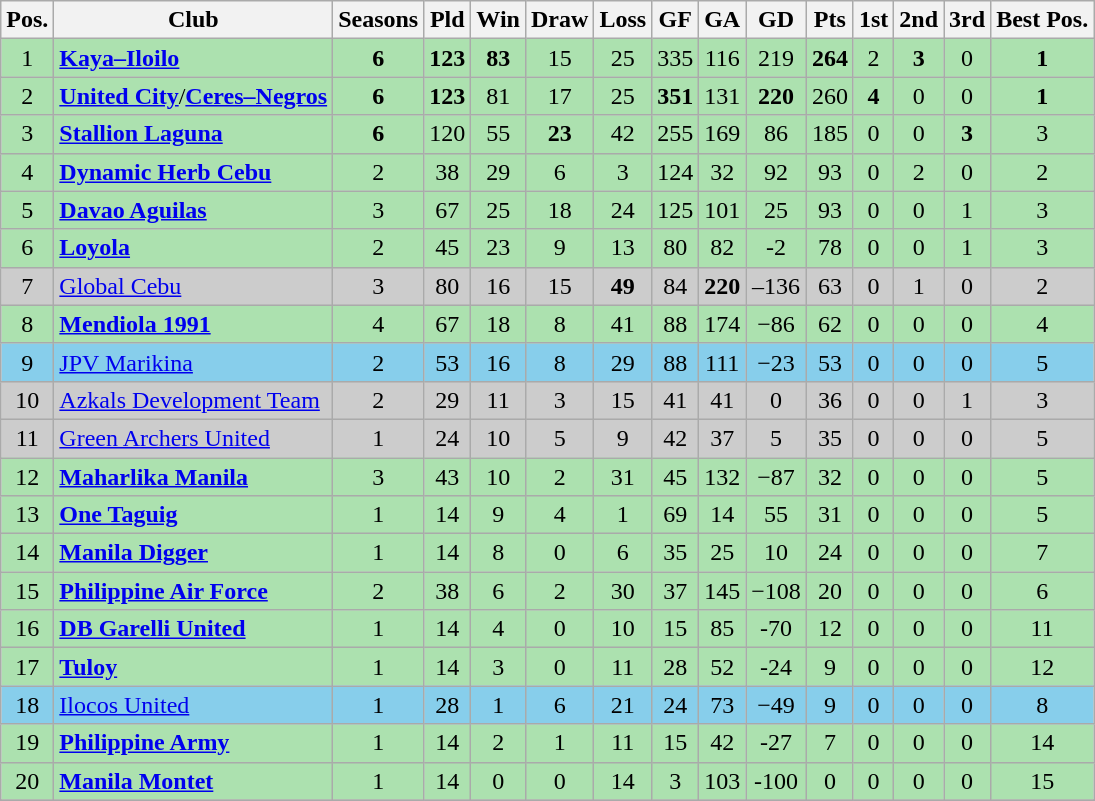<table class="wikitable sortable" style="text-align:center">
<tr>
<th>Pos.</th>
<th>Club</th>
<th>Seasons</th>
<th>Pld</th>
<th>Win</th>
<th>Draw</th>
<th>Loss</th>
<th>GF</th>
<th>GA</th>
<th>GD</th>
<th>Pts</th>
<th>1st</th>
<th>2nd</th>
<th>3rd</th>
<th>Best Pos.</th>
</tr>
<tr style="background:#ace1af">
<td>1</td>
<td align=left><strong><a href='#'>Kaya–Iloilo</a></strong></td>
<td><strong>6</strong></td>
<td><strong>123</strong></td>
<td><strong>83</strong></td>
<td>15</td>
<td>25</td>
<td>335</td>
<td>116</td>
<td>219</td>
<td><strong>264</strong></td>
<td>2</td>
<td><strong>3</strong></td>
<td>0</td>
<td><strong>1</strong></td>
</tr>
<tr style="background:#ace1af">
<td>2</td>
<td align=left><strong><a href='#'>United City</a></strong>/<strong><a href='#'>Ceres–Negros</a></strong></td>
<td><strong>6</strong></td>
<td><strong>123</strong></td>
<td>81</td>
<td>17</td>
<td>25</td>
<td><strong>351</strong></td>
<td>131</td>
<td><strong>220</strong></td>
<td>260</td>
<td><strong>4</strong></td>
<td>0</td>
<td>0</td>
<td><strong>1</strong></td>
</tr>
<tr style="background:#ace1af">
<td>3</td>
<td align=left><strong><a href='#'>Stallion Laguna</a></strong></td>
<td><strong>6</strong></td>
<td>120</td>
<td>55</td>
<td><strong>23</strong></td>
<td>42</td>
<td>255</td>
<td>169</td>
<td>86</td>
<td>185</td>
<td>0</td>
<td>0</td>
<td><strong>3</strong></td>
<td>3</td>
</tr>
<tr style="background:#ace1af">
<td>4</td>
<td align=left><strong><a href='#'>Dynamic Herb Cebu</a></strong></td>
<td>2</td>
<td>38</td>
<td>29</td>
<td>6</td>
<td>3</td>
<td>124</td>
<td>32</td>
<td>92</td>
<td>93</td>
<td>0</td>
<td>2</td>
<td>0</td>
<td>2</td>
</tr>
<tr style="background:#ace1af">
<td>5</td>
<td align=left><strong><a href='#'>Davao Aguilas</a></strong></td>
<td>3</td>
<td>67</td>
<td>25</td>
<td>18</td>
<td>24</td>
<td>125</td>
<td>101</td>
<td>25</td>
<td>93</td>
<td>0</td>
<td>0</td>
<td>1</td>
<td>3</td>
</tr>
<tr style="background:#ace1af">
<td>6</td>
<td align=left><strong><a href='#'>Loyola</a></strong></td>
<td>2</td>
<td>45</td>
<td>23</td>
<td>9</td>
<td>13</td>
<td>80</td>
<td>82</td>
<td>-2</td>
<td>78</td>
<td>0</td>
<td>0</td>
<td>1</td>
<td>3</td>
</tr>
<tr style="background:#cccccc">
<td>7</td>
<td align=left><a href='#'>Global Cebu</a></td>
<td>3</td>
<td>80</td>
<td>16</td>
<td>15</td>
<td><strong>49</strong></td>
<td>84</td>
<td><strong>220</strong></td>
<td>–136</td>
<td>63</td>
<td>0</td>
<td>1</td>
<td>0</td>
<td>2</td>
</tr>
<tr style="background:#ace1af">
<td>8</td>
<td align=left><strong><a href='#'>Mendiola 1991</a></strong></td>
<td>4</td>
<td>67</td>
<td>18</td>
<td>8</td>
<td>41</td>
<td>88</td>
<td>174</td>
<td>−86</td>
<td>62</td>
<td>0</td>
<td>0</td>
<td>0</td>
<td>4</td>
</tr>
<tr style="background:#87CEEB">
<td>9</td>
<td align=left><a href='#'>JPV Marikina</a></td>
<td>2</td>
<td>53</td>
<td>16</td>
<td>8</td>
<td>29</td>
<td>88</td>
<td>111</td>
<td>−23</td>
<td>53</td>
<td>0</td>
<td>0</td>
<td>0</td>
<td>5</td>
</tr>
<tr style="background:#cccccc">
<td>10</td>
<td align=left><a href='#'>Azkals Development Team</a></td>
<td>2</td>
<td>29</td>
<td>11</td>
<td>3</td>
<td>15</td>
<td>41</td>
<td>41</td>
<td>0</td>
<td>36</td>
<td>0</td>
<td>0</td>
<td>1</td>
<td>3</td>
</tr>
<tr style="background:#cccccc">
<td>11</td>
<td align=left><a href='#'>Green Archers United</a></td>
<td>1</td>
<td>24</td>
<td>10</td>
<td>5</td>
<td>9</td>
<td>42</td>
<td>37</td>
<td>5</td>
<td>35</td>
<td>0</td>
<td>0</td>
<td>0</td>
<td>5</td>
</tr>
<tr style="background:#ace1af">
<td>12</td>
<td align=left><strong><a href='#'>Maharlika Manila</a></strong></td>
<td>3</td>
<td>43</td>
<td>10</td>
<td>2</td>
<td>31</td>
<td>45</td>
<td>132</td>
<td>−87</td>
<td>32</td>
<td>0</td>
<td>0</td>
<td>0</td>
<td>5</td>
</tr>
<tr style="background:#ace1af">
<td>13</td>
<td align=left><strong><a href='#'>One Taguig</a></strong></td>
<td>1</td>
<td>14</td>
<td>9</td>
<td>4</td>
<td>1</td>
<td>69</td>
<td>14</td>
<td>55</td>
<td>31</td>
<td>0</td>
<td>0</td>
<td>0</td>
<td>5</td>
</tr>
<tr style="background:#ace1af">
<td>14</td>
<td align=left><strong><a href='#'>Manila Digger</a></strong></td>
<td>1</td>
<td>14</td>
<td>8</td>
<td>0</td>
<td>6</td>
<td>35</td>
<td>25</td>
<td>10</td>
<td>24</td>
<td>0</td>
<td>0</td>
<td>0</td>
<td>7</td>
</tr>
<tr style="background:#ace1af">
<td>15</td>
<td align=left><strong><a href='#'>Philippine Air Force</a></strong></td>
<td>2</td>
<td>38</td>
<td>6</td>
<td>2</td>
<td>30</td>
<td>37</td>
<td>145</td>
<td>−108</td>
<td>20</td>
<td>0</td>
<td>0</td>
<td>0</td>
<td>6</td>
</tr>
<tr style="background:#ace1af">
<td>16</td>
<td align=left><strong><a href='#'>DB Garelli United</a></strong></td>
<td>1</td>
<td>14</td>
<td>4</td>
<td>0</td>
<td>10</td>
<td>15</td>
<td>85</td>
<td>-70</td>
<td>12</td>
<td>0</td>
<td>0</td>
<td>0</td>
<td>11</td>
</tr>
<tr style="background:#ace1af">
<td>17</td>
<td align=left><strong><a href='#'>Tuloy</a></strong></td>
<td>1</td>
<td>14</td>
<td>3</td>
<td>0</td>
<td>11</td>
<td>28</td>
<td>52</td>
<td>-24</td>
<td>9</td>
<td>0</td>
<td>0</td>
<td>0</td>
<td>12</td>
</tr>
<tr style="background:#87CEEB">
<td>18</td>
<td align=left><a href='#'>Ilocos United</a></td>
<td>1</td>
<td>28</td>
<td>1</td>
<td>6</td>
<td>21</td>
<td>24</td>
<td>73</td>
<td>−49</td>
<td>9</td>
<td>0</td>
<td>0</td>
<td>0</td>
<td>8</td>
</tr>
<tr style="background:#ace1af">
<td>19</td>
<td align=left><strong><a href='#'>Philippine Army</a></strong></td>
<td>1</td>
<td>14</td>
<td>2</td>
<td>1</td>
<td>11</td>
<td>15</td>
<td>42</td>
<td>-27</td>
<td>7</td>
<td>0</td>
<td>0</td>
<td>0</td>
<td>14</td>
</tr>
<tr style="background:#ace1af">
<td>20</td>
<td align=left><strong><a href='#'>Manila Montet</a></strong></td>
<td>1</td>
<td>14</td>
<td>0</td>
<td>0</td>
<td>14</td>
<td>3</td>
<td>103</td>
<td>-100</td>
<td>0</td>
<td>0</td>
<td>0</td>
<td>0</td>
<td>15</td>
</tr>
<tr>
</tr>
</table>
